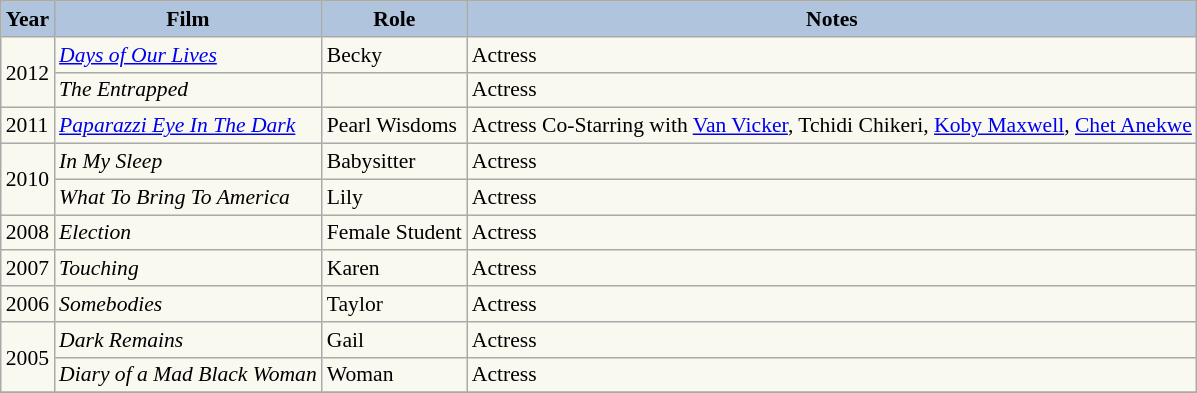<table class="wikitable" style="font-size: 90%; background: #f9f9f0">
<tr>
<th style="background:#B0C4DE;">Year</th>
<th style="background:#B0C4DE;">Film</th>
<th style="background:#B0C4DE;">Role</th>
<th style="background:#B0C4DE;">Notes</th>
</tr>
<tr>
<td rowspan="2">2012</td>
<td><em><a href='#'>Days of Our Lives</a></em></td>
<td>Becky</td>
<td>Actress</td>
</tr>
<tr>
<td><em>The Entrapped</em></td>
<td></td>
<td>Actress</td>
</tr>
<tr>
<td rowspan="1">2011</td>
<td><em><a href='#'>Paparazzi Eye In The Dark</a></em></td>
<td>Pearl Wisdoms</td>
<td>Actress Co-Starring with <a href='#'>Van Vicker</a>, Tchidi Chikeri, <a href='#'>Koby Maxwell</a>, <a href='#'>Chet Anekwe</a></td>
</tr>
<tr>
<td rowspan="2">2010</td>
<td><em>In My Sleep</em></td>
<td>Babysitter</td>
<td>Actress</td>
</tr>
<tr>
<td><em>What To Bring To America </em></td>
<td>Lily</td>
<td>Actress</td>
</tr>
<tr>
<td rowspan="1">2008</td>
<td><em>Election</em></td>
<td>Female Student</td>
<td>Actress</td>
</tr>
<tr>
<td rowspan="1">2007</td>
<td><em>Touching</em></td>
<td>Karen</td>
<td>Actress</td>
</tr>
<tr>
<td rowspan="1">2006</td>
<td><em>Somebodies</em></td>
<td>Taylor</td>
<td>Actress</td>
</tr>
<tr>
<td rowspan="2">2005</td>
<td><em>Dark Remains</em></td>
<td>Gail</td>
<td>Actress</td>
</tr>
<tr>
<td><em>Diary of a Mad Black Woman</em></td>
<td>Woman</td>
<td>Actress</td>
</tr>
<tr>
</tr>
</table>
